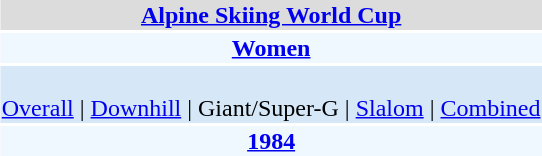<table align="right" class="toccolours" style="margin: 0 0 1em 1em;">
<tr>
<td colspan="2" align=center bgcolor=Gainsboro><strong><a href='#'>Alpine Skiing World Cup</a></strong></td>
</tr>
<tr>
<td colspan="2" align=center bgcolor=AliceBlue><strong><a href='#'>Women</a></strong></td>
</tr>
<tr>
<td colspan="2" align=center bgcolor=D6E8F8><br><a href='#'>Overall</a> | 
<a href='#'>Downhill</a> | 
Giant/Super-G | 
<a href='#'>Slalom</a> | 
<a href='#'>Combined</a></td>
</tr>
<tr>
<td colspan="2" align=center bgcolor=AliceBlue><strong><a href='#'>1984</a></strong></td>
</tr>
</table>
